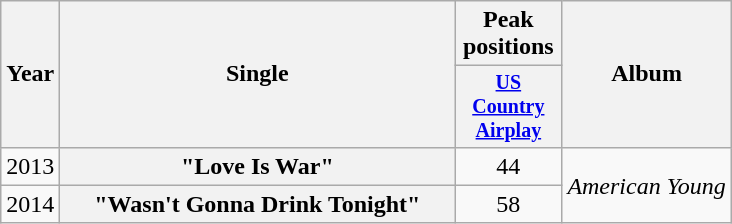<table class="wikitable plainrowheaders" style="text-align:center;">
<tr>
<th rowspan="2">Year</th>
<th rowspan="2" style="width:16em;">Single</th>
<th colspan="1">Peak positions</th>
<th rowspan="2">Album</th>
</tr>
<tr style="font-size:smaller;">
<th width="65"><a href='#'>US Country Airplay</a></th>
</tr>
<tr>
<td>2013</td>
<th scope="row">"Love Is War"</th>
<td>44</td>
<td align="left" rowspan="2"><em>American Young</em></td>
</tr>
<tr>
<td>2014</td>
<th scope="row">"Wasn't Gonna Drink Tonight"</th>
<td>58</td>
</tr>
</table>
